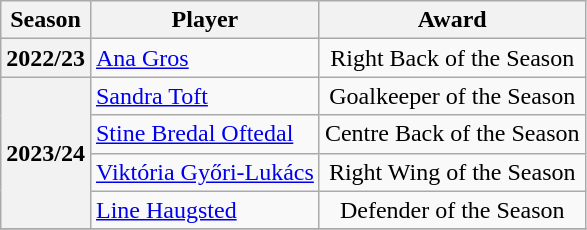<table class="wikitable" style="text-align: center">
<tr>
<th>Season</th>
<th class="unsortable">Player</th>
<th>Award</th>
</tr>
<tr>
<th rowspan="1">2022/23</th>
<td style="text-align: left;"> <a href='#'>Ana Gros</a></td>
<td>Right Back of the Season</td>
</tr>
<tr>
<th rowspan="4">2023/24</th>
<td style="text-align: left;"> <a href='#'>Sandra Toft</a></td>
<td>Goalkeeper of the Season</td>
</tr>
<tr>
<td style="text-align: left;"> <a href='#'>Stine Bredal Oftedal</a></td>
<td>Centre Back of the Season</td>
</tr>
<tr>
<td style="text-align: left;"> <a href='#'>Viktória Győri-Lukács</a></td>
<td>Right Wing of the Season</td>
</tr>
<tr>
<td style="text-align: left;"> <a href='#'>Line Haugsted</a></td>
<td>Defender of the Season</td>
</tr>
<tr>
</tr>
</table>
